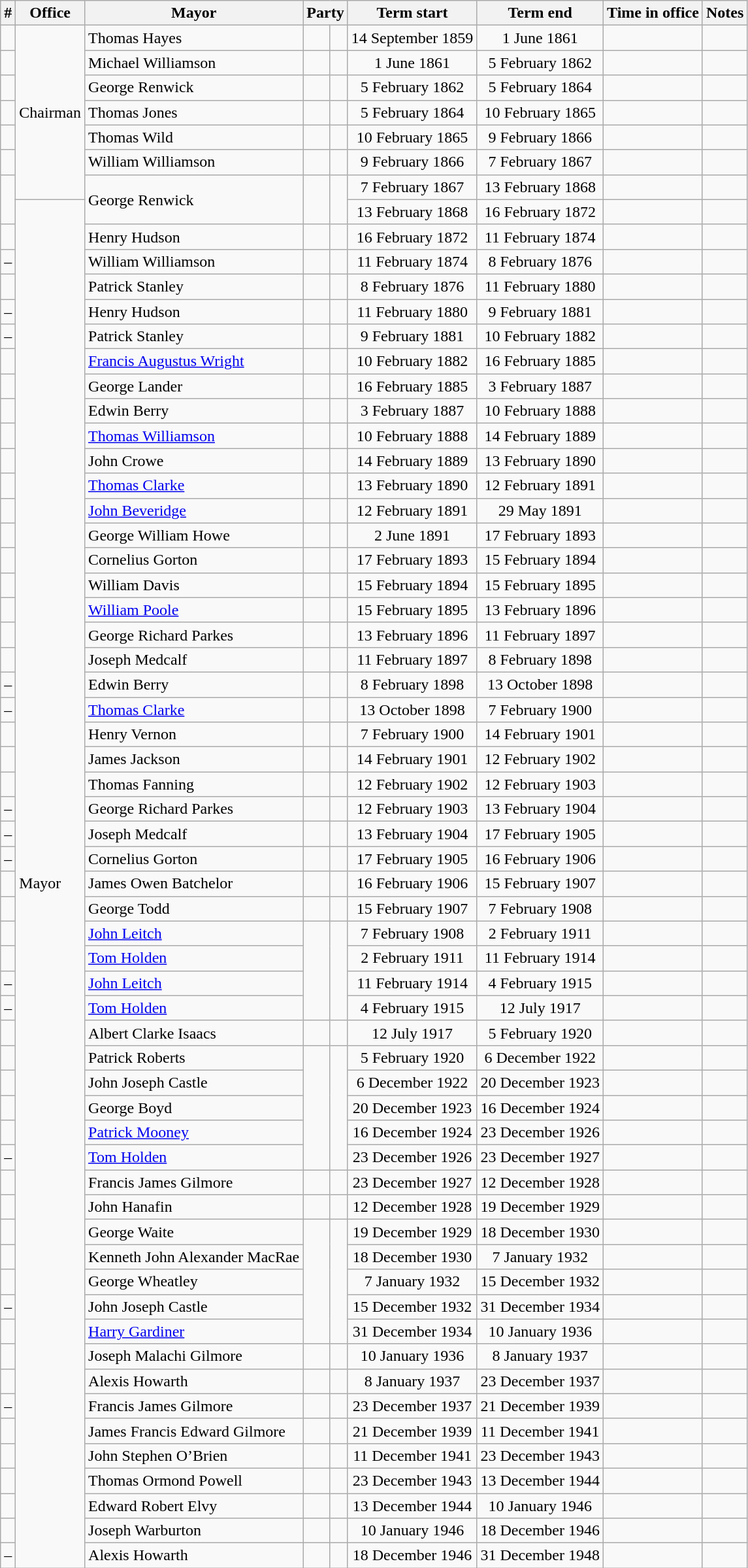<table class="wikitable sortable">
<tr>
<th>#</th>
<th>Office</th>
<th>Mayor</th>
<th colspan=2>Party</th>
<th>Term start</th>
<th>Term end</th>
<th>Time in office</th>
<th class="unsortable">Notes</th>
</tr>
<tr>
<td align=center></td>
<td rowspan="7">Chairman</td>
<td>Thomas Hayes</td>
<td></td>
<td></td>
<td align="center">14 September 1859</td>
<td align=center>1 June 1861</td>
<td align=right></td>
<td></td>
</tr>
<tr>
<td align=center></td>
<td>Michael Williamson</td>
<td></td>
<td></td>
<td align="center">1 June 1861</td>
<td align=center>5 February 1862</td>
<td align=right></td>
<td></td>
</tr>
<tr>
<td align=center></td>
<td>George Renwick</td>
<td></td>
<td></td>
<td align="center">5 February 1862</td>
<td align=center>5 February 1864</td>
<td align=right></td>
<td></td>
</tr>
<tr>
<td align=center></td>
<td>Thomas Jones</td>
<td></td>
<td></td>
<td align="center">5 February 1864</td>
<td align=center>10 February 1865</td>
<td align=right></td>
<td></td>
</tr>
<tr>
<td align=center></td>
<td>Thomas Wild</td>
<td></td>
<td></td>
<td align="center">10 February 1865</td>
<td align=center>9 February 1866</td>
<td align=right></td>
<td></td>
</tr>
<tr>
<td align=center></td>
<td>William Williamson</td>
<td></td>
<td></td>
<td align="center">9 February 1866</td>
<td align=center>7 February 1867</td>
<td align=right></td>
<td></td>
</tr>
<tr>
<td align=center rowspan="2"></td>
<td rowspan="2">George Renwick</td>
<td rowspan="2"></td>
<td rowspan="2"></td>
<td align="center">7 February 1867</td>
<td align=center>13 February 1868</td>
<td align=right></td>
<td></td>
</tr>
<tr>
<td rowspan="55">Mayor</td>
<td align="center">13 February 1868</td>
<td align=center>16 February 1872</td>
<td align=right></td>
<td></td>
</tr>
<tr>
<td align=center></td>
<td>Henry Hudson</td>
<td></td>
<td></td>
<td align="center">16 February 1872</td>
<td align=center>11 February 1874</td>
<td align=right></td>
<td></td>
</tr>
<tr>
<td align=center>–</td>
<td>William Williamson</td>
<td></td>
<td></td>
<td align="center">11 February 1874</td>
<td align=center>8 February 1876</td>
<td align=right></td>
<td></td>
</tr>
<tr>
<td align=center></td>
<td>Patrick Stanley</td>
<td></td>
<td></td>
<td align="center">8 February 1876</td>
<td align=center>11 February 1880</td>
<td align=right></td>
<td></td>
</tr>
<tr>
<td align=center>–</td>
<td>Henry Hudson</td>
<td></td>
<td></td>
<td align="center">11 February 1880</td>
<td align=center>9 February 1881</td>
<td align=right></td>
<td></td>
</tr>
<tr>
<td align=center>–</td>
<td>Patrick Stanley</td>
<td></td>
<td></td>
<td align="center">9 February 1881</td>
<td align=center>10 February 1882</td>
<td align=right></td>
<td></td>
</tr>
<tr>
<td align=center></td>
<td><a href='#'>Francis Augustus Wright</a></td>
<td></td>
<td></td>
<td align="center">10 February 1882</td>
<td align=center>16 February 1885</td>
<td align=right></td>
<td></td>
</tr>
<tr>
<td align=center></td>
<td>George Lander</td>
<td></td>
<td></td>
<td align="center">16 February 1885</td>
<td align=center>3 February 1887</td>
<td align=right></td>
<td></td>
</tr>
<tr>
<td align=center></td>
<td>Edwin Berry</td>
<td></td>
<td></td>
<td align="center">3 February 1887</td>
<td align=center>10 February 1888</td>
<td align=right></td>
<td></td>
</tr>
<tr>
<td align=center></td>
<td><a href='#'>Thomas Williamson</a></td>
<td></td>
<td></td>
<td align="center">10 February 1888</td>
<td align=center>14 February 1889</td>
<td align=right></td>
<td></td>
</tr>
<tr>
<td align=center></td>
<td>John Crowe</td>
<td></td>
<td></td>
<td align="center">14 February 1889</td>
<td align=center>13 February 1890</td>
<td align=right></td>
<td></td>
</tr>
<tr>
<td align=center></td>
<td><a href='#'>Thomas Clarke</a></td>
<td></td>
<td></td>
<td align="center">13 February 1890</td>
<td align=center>12 February 1891</td>
<td align=right></td>
<td></td>
</tr>
<tr>
<td align=center></td>
<td><a href='#'>John Beveridge</a></td>
<td></td>
<td></td>
<td align="center">12 February 1891</td>
<td align=center>29 May 1891</td>
<td align=right></td>
<td></td>
</tr>
<tr>
<td align=center></td>
<td>George William Howe</td>
<td></td>
<td></td>
<td align="center">2 June 1891</td>
<td align=center>17 February 1893</td>
<td align=right></td>
<td></td>
</tr>
<tr>
<td align=center></td>
<td>Cornelius Gorton</td>
<td></td>
<td></td>
<td align="center">17 February 1893</td>
<td align=center>15 February 1894</td>
<td align=right></td>
<td></td>
</tr>
<tr>
<td align=center></td>
<td>William Davis</td>
<td></td>
<td></td>
<td align="center">15 February 1894</td>
<td align=center>15 February 1895</td>
<td align=right></td>
<td></td>
</tr>
<tr>
<td align=center></td>
<td><a href='#'>William Poole</a></td>
<td></td>
<td></td>
<td align="center">15 February 1895</td>
<td align=center>13 February 1896</td>
<td align=right></td>
<td></td>
</tr>
<tr>
<td align=center></td>
<td>George Richard Parkes</td>
<td></td>
<td></td>
<td align="center">13 February 1896</td>
<td align=center>11 February 1897</td>
<td align=right></td>
<td></td>
</tr>
<tr>
<td align=center></td>
<td>Joseph Medcalf</td>
<td></td>
<td></td>
<td align="center">11 February 1897</td>
<td align=center>8 February 1898</td>
<td align=right></td>
<td></td>
</tr>
<tr>
<td align=center>–</td>
<td>Edwin Berry</td>
<td></td>
<td></td>
<td align="center">8 February 1898</td>
<td align=center>13 October 1898</td>
<td align=right></td>
<td></td>
</tr>
<tr>
<td align=center>–</td>
<td><a href='#'>Thomas Clarke</a></td>
<td></td>
<td></td>
<td align="center">13 October 1898</td>
<td align=center>7 February 1900</td>
<td align=right></td>
<td></td>
</tr>
<tr>
<td align=center></td>
<td>Henry Vernon</td>
<td></td>
<td></td>
<td align="center">7 February 1900</td>
<td align=center>14 February 1901</td>
<td align=right></td>
<td></td>
</tr>
<tr>
<td align=center></td>
<td>James Jackson</td>
<td></td>
<td></td>
<td align="center">14 February 1901</td>
<td align=center>12 February 1902</td>
<td align=right></td>
<td></td>
</tr>
<tr>
<td align=center></td>
<td>Thomas Fanning</td>
<td></td>
<td></td>
<td align="center">12 February 1902</td>
<td align=center>12 February 1903</td>
<td align=right></td>
<td></td>
</tr>
<tr>
<td align=center>–</td>
<td>George Richard Parkes</td>
<td></td>
<td></td>
<td align="center">12 February 1903</td>
<td align=center>13 February 1904</td>
<td align=right></td>
<td></td>
</tr>
<tr>
<td align=center>–</td>
<td>Joseph Medcalf</td>
<td></td>
<td></td>
<td align="center">13 February 1904</td>
<td align=center>17 February 1905</td>
<td align=right></td>
<td></td>
</tr>
<tr>
<td align=center>–</td>
<td>Cornelius Gorton</td>
<td></td>
<td></td>
<td align="center">17 February 1905</td>
<td align=center>16 February 1906</td>
<td align=right></td>
<td></td>
</tr>
<tr>
<td align=center></td>
<td>James Owen Batchelor</td>
<td></td>
<td></td>
<td align="center">16 February 1906</td>
<td align=center>15 February 1907</td>
<td align=right></td>
<td></td>
</tr>
<tr>
<td align=center></td>
<td>George Todd</td>
<td></td>
<td></td>
<td align="center">15 February 1907</td>
<td align=center>7 February 1908</td>
<td align=right></td>
<td></td>
</tr>
<tr>
<td align=center></td>
<td><a href='#'>John Leitch</a></td>
<td rowspan="4" > </td>
<td rowspan="4"></td>
<td align="center">7 February 1908</td>
<td align=center>2 February 1911</td>
<td align=right></td>
<td></td>
</tr>
<tr>
<td align=center></td>
<td><a href='#'>Tom Holden</a></td>
<td align="center">2 February 1911</td>
<td align=center>11 February 1914</td>
<td align=right></td>
<td></td>
</tr>
<tr>
<td align=center>–</td>
<td><a href='#'>John Leitch</a></td>
<td align="center">11 February 1914</td>
<td align=center>4 February 1915</td>
<td align=right></td>
<td></td>
</tr>
<tr>
<td align=center>–</td>
<td><a href='#'>Tom Holden</a></td>
<td align="center">4 February 1915</td>
<td align=center>12 July 1917</td>
<td align=right></td>
<td></td>
</tr>
<tr>
<td align=center></td>
<td>Albert Clarke Isaacs</td>
<td></td>
<td></td>
<td align="center">12 July 1917</td>
<td align=center>5 February 1920</td>
<td align=right></td>
<td></td>
</tr>
<tr>
<td align=center></td>
<td>Patrick Roberts</td>
<td rowspan="5" > </td>
<td rowspan="5"></td>
<td align="center">5 February 1920</td>
<td align=center>6 December 1922</td>
<td align=right></td>
<td></td>
</tr>
<tr>
<td align=center></td>
<td>John Joseph Castle</td>
<td align="center">6 December 1922</td>
<td align=center>20 December 1923</td>
<td align=right></td>
<td></td>
</tr>
<tr>
<td align=center></td>
<td>George Boyd</td>
<td align="center">20 December 1923</td>
<td align=center>16 December 1924</td>
<td align=right></td>
<td></td>
</tr>
<tr>
<td align=center></td>
<td><a href='#'>Patrick Mooney</a></td>
<td align="center">16 December 1924</td>
<td align=center>23 December 1926</td>
<td align=right></td>
<td></td>
</tr>
<tr>
<td align=center>–</td>
<td><a href='#'>Tom Holden</a></td>
<td align="center">23 December 1926</td>
<td align=center>23 December 1927</td>
<td align=right></td>
<td></td>
</tr>
<tr>
<td align=center></td>
<td>Francis James Gilmore</td>
<td></td>
<td></td>
<td align="center">23 December 1927</td>
<td align=center>12 December 1928</td>
<td align=right></td>
<td></td>
</tr>
<tr>
<td align=center></td>
<td>John Hanafin</td>
<td></td>
<td></td>
<td align="center">12 December 1928</td>
<td align=center>19 December 1929</td>
<td align=right></td>
<td></td>
</tr>
<tr>
<td align=center></td>
<td>George Waite</td>
<td rowspan="5" > </td>
<td rowspan="5"></td>
<td align="center">19 December 1929</td>
<td align=center>18 December 1930</td>
<td align=right></td>
<td></td>
</tr>
<tr>
<td align=center></td>
<td>Kenneth John Alexander MacRae</td>
<td align="center">18 December 1930</td>
<td align=center>7 January 1932</td>
<td align=right></td>
<td></td>
</tr>
<tr>
<td align=center></td>
<td>George Wheatley</td>
<td align="center">7 January 1932</td>
<td align=center>15 December 1932</td>
<td align=right></td>
<td></td>
</tr>
<tr>
<td align=center>–</td>
<td>John Joseph Castle</td>
<td align="center">15 December 1932</td>
<td align=center>31 December 1934</td>
<td align=right></td>
<td></td>
</tr>
<tr>
<td align=center></td>
<td><a href='#'>Harry Gardiner</a></td>
<td align="center">31 December 1934</td>
<td align=center>10 January 1936</td>
<td align=right></td>
<td></td>
</tr>
<tr>
<td align=center></td>
<td>Joseph Malachi Gilmore</td>
<td></td>
<td></td>
<td align="center">10 January 1936</td>
<td align=center>8 January 1937</td>
<td align=right></td>
<td></td>
</tr>
<tr>
<td align=center></td>
<td>Alexis Howarth</td>
<td></td>
<td></td>
<td align="center">8 January 1937</td>
<td align=center>23 December 1937</td>
<td align=right></td>
<td></td>
</tr>
<tr>
<td align=center>–</td>
<td>Francis James Gilmore</td>
<td></td>
<td></td>
<td align="center">23 December 1937</td>
<td align=center>21 December 1939</td>
<td align=right></td>
<td></td>
</tr>
<tr>
<td align=center></td>
<td>James Francis Edward Gilmore</td>
<td></td>
<td></td>
<td align="center">21 December 1939</td>
<td align=center>11 December 1941</td>
<td align=right></td>
<td></td>
</tr>
<tr>
<td align=center></td>
<td>John Stephen O’Brien</td>
<td></td>
<td></td>
<td align="center">11 December 1941</td>
<td align=center>23 December 1943</td>
<td align=right></td>
<td></td>
</tr>
<tr>
<td align=center></td>
<td>Thomas Ormond Powell</td>
<td></td>
<td></td>
<td align="center">23 December 1943</td>
<td align=center>13 December 1944</td>
<td align=right></td>
<td></td>
</tr>
<tr>
<td align=center></td>
<td>Edward Robert Elvy</td>
<td></td>
<td></td>
<td align="center">13 December 1944</td>
<td align=center>10 January 1946</td>
<td align=right></td>
<td></td>
</tr>
<tr>
<td align=center></td>
<td>Joseph Warburton</td>
<td></td>
<td></td>
<td align="center">10 January 1946</td>
<td align=center>18 December 1946</td>
<td align=right></td>
<td></td>
</tr>
<tr>
<td align=center>–</td>
<td>Alexis Howarth</td>
<td></td>
<td></td>
<td align="center">18 December 1946</td>
<td align=center>31 December 1948</td>
<td align=right></td>
<td></td>
</tr>
</table>
